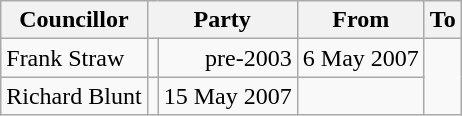<table class=wikitable>
<tr>
<th>Councillor</th>
<th colspan=2>Party</th>
<th>From</th>
<th>To</th>
</tr>
<tr>
<td>Frank Straw</td>
<td></td>
<td align=right>pre-2003</td>
<td align=right>6 May 2007</td>
</tr>
<tr>
<td>Richard Blunt</td>
<td></td>
<td align=right>15 May 2007</td>
<td align=right></td>
</tr>
</table>
